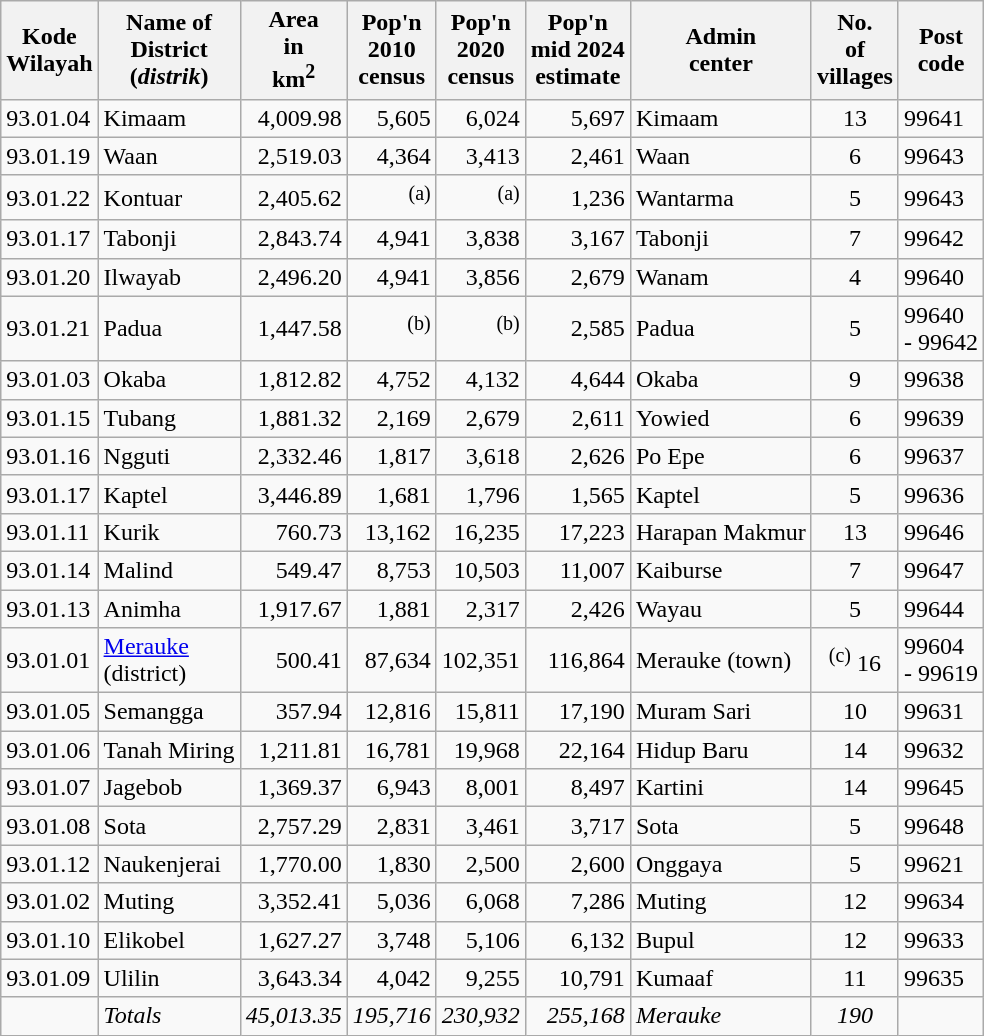<table class="wikitable">
<tr>
<th>Kode <br>Wilayah</th>
<th>Name of<br>District<br>(<em>distrik</em>)</th>
<th>Area <br>in<br>km<sup>2</sup></th>
<th>Pop'n <br>2010<br>census</th>
<th>Pop'n <br>2020<br>census</th>
<th>Pop'n <br>mid 2024<br>estimate</th>
<th>Admin<br>center</th>
<th>No.<br> of<br>villages</th>
<th>Post<br>code</th>
</tr>
<tr>
<td>93.01.04</td>
<td>Kimaam</td>
<td align="right">4,009.98</td>
<td align="right">5,605</td>
<td align="right">6,024</td>
<td align="right">5,697</td>
<td>Kimaam</td>
<td align="center">13</td>
<td>99641</td>
</tr>
<tr>
<td>93.01.19</td>
<td>Waan</td>
<td align="right">2,519.03</td>
<td align="right">4,364</td>
<td align="right">3,413</td>
<td align="right">2,461</td>
<td>Waan</td>
<td align="center">6</td>
<td>99643</td>
</tr>
<tr>
<td>93.01.22</td>
<td>Kontuar</td>
<td align="right">2,405.62</td>
<td align="right"><sup>(a)</sup></td>
<td align="right"><sup>(a)</sup></td>
<td align="right">1,236</td>
<td>Wantarma</td>
<td align="center">5</td>
<td>99643</td>
</tr>
<tr>
<td>93.01.17</td>
<td>Tabonji</td>
<td align="right">2,843.74</td>
<td align="right">4,941</td>
<td align="right">3,838</td>
<td align="right">3,167</td>
<td>Tabonji</td>
<td align="center">7</td>
<td>99642</td>
</tr>
<tr>
<td>93.01.20</td>
<td>Ilwayab</td>
<td align="right">2,496.20</td>
<td align="right">4,941</td>
<td align="right">3,856</td>
<td align="right">2,679</td>
<td>Wanam</td>
<td align="center">4</td>
<td>99640</td>
</tr>
<tr>
<td>93.01.21</td>
<td>Padua</td>
<td align="right">1,447.58</td>
<td align="right"><sup>(b)</sup></td>
<td align="right"><sup>(b)</sup></td>
<td align="right">2,585</td>
<td>Padua</td>
<td align="center">5</td>
<td>99640 <br>- 99642</td>
</tr>
<tr>
<td>93.01.03</td>
<td>Okaba</td>
<td align="right">1,812.82</td>
<td align="right">4,752</td>
<td align="right">4,132</td>
<td align="right">4,644</td>
<td>Okaba</td>
<td align="center">9</td>
<td>99638</td>
</tr>
<tr>
<td>93.01.15</td>
<td>Tubang</td>
<td align="right">1,881.32</td>
<td align="right">2,169</td>
<td align="right">2,679</td>
<td align="right">2,611</td>
<td>Yowied</td>
<td align="center">6</td>
<td>99639</td>
</tr>
<tr>
<td>93.01.16</td>
<td>Ngguti</td>
<td align="right">2,332.46</td>
<td align="right">1,817</td>
<td align="right">3,618</td>
<td align="right">2,626</td>
<td>Po Epe</td>
<td align="center">6</td>
<td>99637</td>
</tr>
<tr>
<td>93.01.17</td>
<td>Kaptel</td>
<td align="right">3,446.89</td>
<td align="right">1,681</td>
<td align="right">1,796</td>
<td align="right">1,565</td>
<td>Kaptel</td>
<td align="center">5</td>
<td>99636</td>
</tr>
<tr>
<td>93.01.11</td>
<td>Kurik</td>
<td align="right">760.73</td>
<td align="right">13,162</td>
<td align="right">16,235</td>
<td align="right">17,223</td>
<td>Harapan Makmur</td>
<td align="center">13</td>
<td>99646</td>
</tr>
<tr>
<td>93.01.14</td>
<td>Malind</td>
<td align="right">549.47</td>
<td align="right">8,753</td>
<td align="right">10,503</td>
<td align="right">11,007</td>
<td>Kaiburse</td>
<td align="center">7</td>
<td>99647</td>
</tr>
<tr>
<td>93.01.13</td>
<td>Animha</td>
<td align="right">1,917.67</td>
<td align="right">1,881</td>
<td align="right">2,317</td>
<td align="right">2,426</td>
<td>Wayau</td>
<td align="center">5</td>
<td>99644</td>
</tr>
<tr>
<td>93.01.01</td>
<td><a href='#'>Merauke</a> <br>(district)</td>
<td align="right">500.41</td>
<td align="right">87,634</td>
<td align="right">102,351</td>
<td align="right">116,864</td>
<td>Merauke (town)</td>
<td align="center"><sup>(c)</sup> 16</td>
<td>99604<br>- 99619</td>
</tr>
<tr>
<td>93.01.05</td>
<td>Semangga</td>
<td align="right">357.94</td>
<td align="right">12,816</td>
<td align="right">15,811</td>
<td align="right">17,190</td>
<td>Muram Sari</td>
<td align="center">10</td>
<td>99631</td>
</tr>
<tr>
<td>93.01.06</td>
<td>Tanah Miring</td>
<td align="right">1,211.81</td>
<td align="right">16,781</td>
<td align="right">19,968</td>
<td align="right">22,164</td>
<td>Hidup Baru</td>
<td align="center">14</td>
<td>99632</td>
</tr>
<tr>
<td>93.01.07</td>
<td>Jagebob</td>
<td align="right">1,369.37</td>
<td align="right">6,943</td>
<td align="right">8,001</td>
<td align="right">8,497</td>
<td>Kartini</td>
<td align="center">14</td>
<td>99645</td>
</tr>
<tr>
<td>93.01.08</td>
<td>Sota</td>
<td align="right">2,757.29</td>
<td align="right">2,831</td>
<td align="right">3,461</td>
<td align="right">3,717</td>
<td>Sota</td>
<td align="center">5</td>
<td>99648</td>
</tr>
<tr>
<td>93.01.12</td>
<td>Naukenjerai</td>
<td align="right">1,770.00</td>
<td align="right">1,830</td>
<td align="right">2,500</td>
<td align="right">2,600</td>
<td>Onggaya</td>
<td align="center">5</td>
<td>99621</td>
</tr>
<tr>
<td>93.01.02</td>
<td>Muting</td>
<td align="right">3,352.41</td>
<td align="right">5,036</td>
<td align="right">6,068</td>
<td align="right">7,286</td>
<td>Muting</td>
<td align="center">12</td>
<td>99634</td>
</tr>
<tr>
<td>93.01.10</td>
<td>Elikobel</td>
<td align="right">1,627.27</td>
<td align="right">3,748</td>
<td align="right">5,106</td>
<td align="right">6,132</td>
<td>Bupul</td>
<td align="center">12</td>
<td>99633</td>
</tr>
<tr>
<td>93.01.09</td>
<td>Ulilin</td>
<td align="right">3,643.34</td>
<td align="right">4,042</td>
<td align="right">9,255</td>
<td align="right">10,791</td>
<td>Kumaaf</td>
<td align="center">11</td>
<td>99635</td>
</tr>
<tr>
<td></td>
<td><em>Totals</em></td>
<td align="right"><em>45,013.35</em></td>
<td><em>195,716</em></td>
<td align="right"><em>230,932</em></td>
<td align="right"><em>255,168</em></td>
<td><em>Merauke</em></td>
<td align="center"><em>190</em></td>
<td></td>
</tr>
</table>
